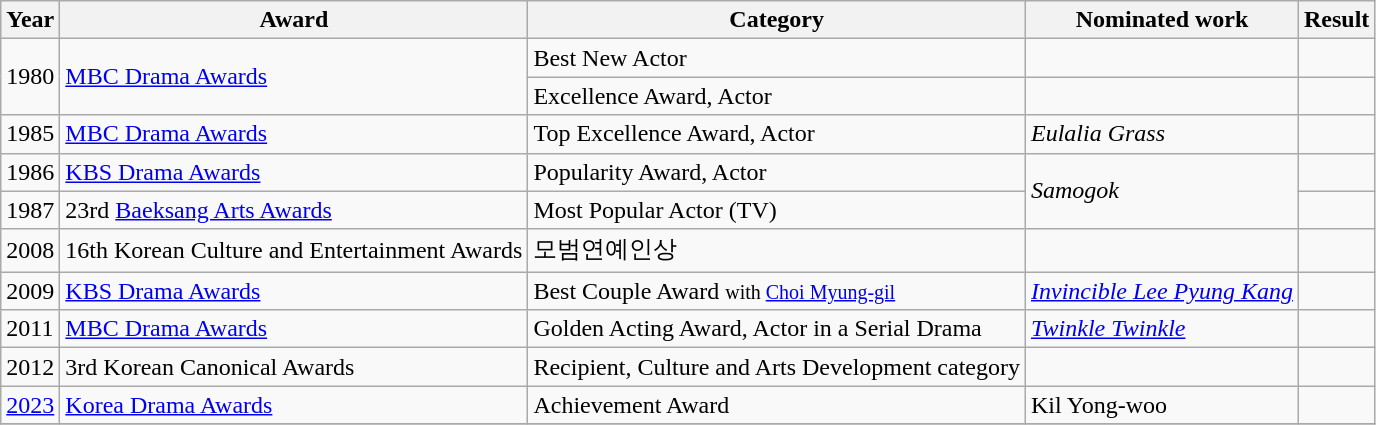<table class="wikitable">
<tr>
<th>Year</th>
<th>Award</th>
<th>Category</th>
<th>Nominated work</th>
<th>Result</th>
</tr>
<tr>
<td rowspan=2>1980</td>
<td rowspan=2><a href='#'>MBC Drama Awards</a></td>
<td>Best New Actor</td>
<td></td>
<td></td>
</tr>
<tr>
<td>Excellence Award, Actor</td>
<td></td>
<td></td>
</tr>
<tr>
<td>1985</td>
<td><a href='#'>MBC Drama Awards</a></td>
<td>Top Excellence Award, Actor</td>
<td><em>Eulalia Grass</em></td>
<td></td>
</tr>
<tr>
<td>1986</td>
<td><a href='#'>KBS Drama Awards</a></td>
<td>Popularity Award, Actor</td>
<td rowspan=2><em>Samogok</em></td>
<td></td>
</tr>
<tr>
<td>1987</td>
<td>23rd <a href='#'>Baeksang Arts Awards</a></td>
<td>Most Popular Actor (TV)</td>
<td></td>
</tr>
<tr>
<td>2008</td>
<td>16th Korean Culture and Entertainment Awards</td>
<td>모범연예인상</td>
<td></td>
<td></td>
</tr>
<tr>
<td>2009</td>
<td><a href='#'>KBS Drama Awards</a></td>
<td>Best Couple Award <small>with <a href='#'>Choi Myung-gil</a></small></td>
<td><em><a href='#'>Invincible Lee Pyung Kang</a></em></td>
<td></td>
</tr>
<tr>
<td>2011</td>
<td><a href='#'>MBC Drama Awards</a></td>
<td>Golden Acting Award, Actor in a Serial Drama</td>
<td><em><a href='#'>Twinkle Twinkle</a></em></td>
<td></td>
</tr>
<tr>
<td>2012</td>
<td>3rd Korean Canonical Awards</td>
<td>Recipient, Culture and Arts Development category</td>
<td></td>
<td></td>
</tr>
<tr>
<td><a href='#'>2023</a></td>
<td><a href='#'>Korea Drama Awards</a></td>
<td>Achievement Award</td>
<td>Kil Yong-woo</td>
<td></td>
</tr>
<tr>
</tr>
</table>
